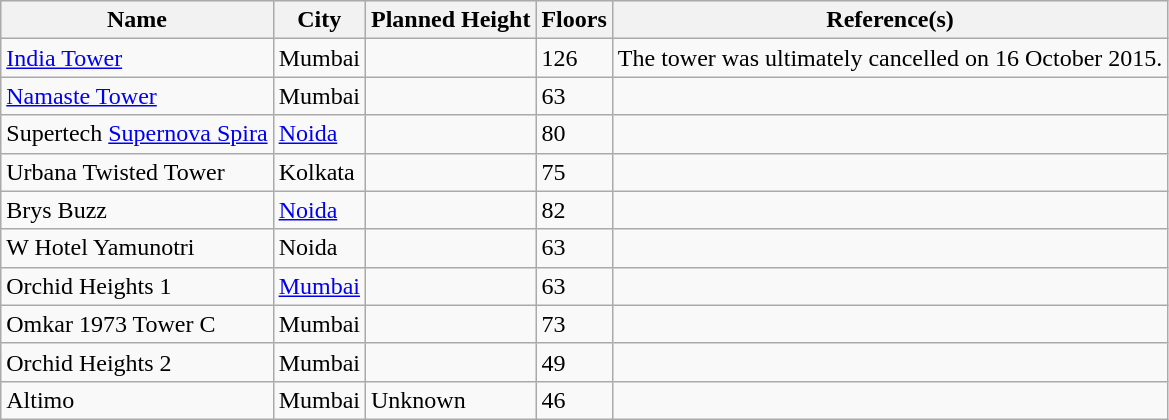<table class="wikitable sortable collapsible static-row-numbers">
<tr style="background:#ececec;">
<th>Name</th>
<th>City</th>
<th>Planned Height</th>
<th>Floors</th>
<th>Reference(s)</th>
</tr>
<tr>
<td><a href='#'>India Tower</a></td>
<td>Mumbai</td>
<td></td>
<td>126</td>
<td>The tower was ultimately cancelled on 16 October 2015.</td>
</tr>
<tr>
<td><a href='#'>Namaste Tower</a></td>
<td>Mumbai</td>
<td></td>
<td>63</td>
<td></td>
</tr>
<tr>
<td>Supertech <a href='#'>Supernova Spira</a></td>
<td><a href='#'>Noida</a></td>
<td></td>
<td>80</td>
<td></td>
</tr>
<tr>
<td>Urbana Twisted Tower</td>
<td>Kolkata</td>
<td></td>
<td>75</td>
<td></td>
</tr>
<tr>
<td>Brys Buzz</td>
<td><a href='#'>Noida</a></td>
<td></td>
<td>82</td>
<td></td>
</tr>
<tr>
<td>W Hotel Yamunotri</td>
<td>Noida</td>
<td></td>
<td>63</td>
<td></td>
</tr>
<tr>
<td>Orchid Heights 1</td>
<td><a href='#'>Mumbai</a></td>
<td></td>
<td>63</td>
<td></td>
</tr>
<tr>
<td>Omkar 1973 Tower C</td>
<td>Mumbai</td>
<td></td>
<td>73</td>
<td></td>
</tr>
<tr>
<td>Orchid Heights 2</td>
<td>Mumbai</td>
<td></td>
<td>49</td>
<td></td>
</tr>
<tr>
<td>Altimo</td>
<td>Mumbai</td>
<td>Unknown</td>
<td>46</td>
<td></td>
</tr>
</table>
